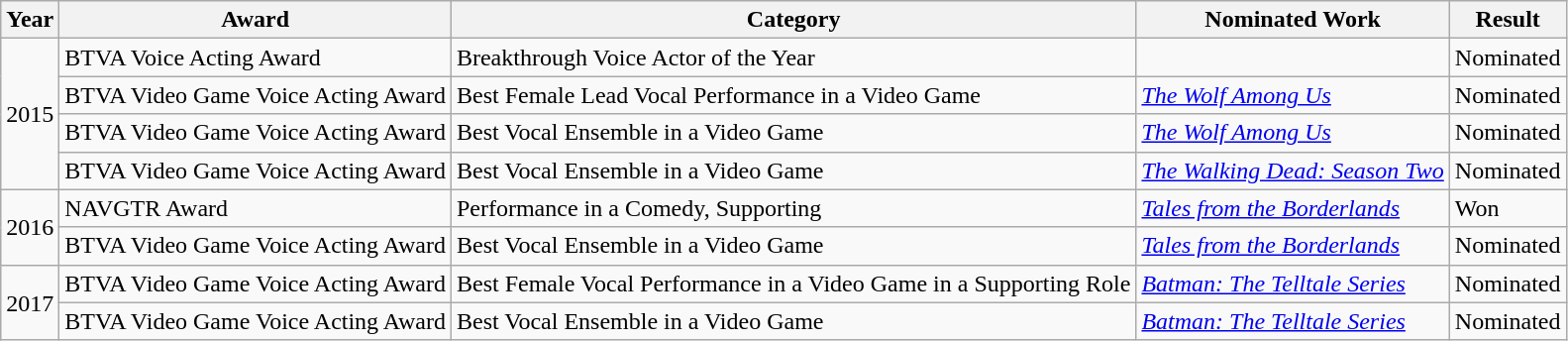<table class="wikitable sortable">
<tr>
<th>Year</th>
<th>Award</th>
<th>Category</th>
<th>Nominated Work</th>
<th>Result</th>
</tr>
<tr>
<td rowspan="4">2015</td>
<td>BTVA Voice Acting Award</td>
<td>Breakthrough Voice Actor of the Year</td>
<td></td>
<td>Nominated</td>
</tr>
<tr>
<td>BTVA Video Game Voice Acting Award</td>
<td>Best Female Lead Vocal Performance in a Video Game</td>
<td><em><a href='#'>The Wolf Among Us</a></em></td>
<td>Nominated</td>
</tr>
<tr>
<td>BTVA Video Game Voice Acting Award</td>
<td>Best Vocal Ensemble in a Video Game</td>
<td><em><a href='#'>The Wolf Among Us</a></em></td>
<td>Nominated</td>
</tr>
<tr>
<td>BTVA Video Game Voice Acting Award</td>
<td>Best Vocal Ensemble in a Video Game</td>
<td><em><a href='#'>The Walking Dead: Season Two</a></em></td>
<td>Nominated</td>
</tr>
<tr>
<td rowspan="2">2016</td>
<td>NAVGTR Award</td>
<td>Performance in a Comedy, Supporting</td>
<td><em><a href='#'>Tales from the Borderlands</a></em></td>
<td>Won</td>
</tr>
<tr>
<td>BTVA Video Game Voice Acting Award</td>
<td>Best Vocal Ensemble in a Video Game</td>
<td><em><a href='#'>Tales from the Borderlands</a></em></td>
<td>Nominated</td>
</tr>
<tr>
<td rowspan="2">2017</td>
<td>BTVA Video Game Voice Acting Award</td>
<td>Best Female Vocal Performance in a Video Game in a Supporting Role</td>
<td><em><a href='#'>Batman: The Telltale Series</a></em></td>
<td>Nominated</td>
</tr>
<tr>
<td>BTVA Video Game Voice Acting Award</td>
<td>Best Vocal Ensemble in a Video Game</td>
<td><em><a href='#'>Batman: The Telltale Series</a></em></td>
<td>Nominated</td>
</tr>
</table>
